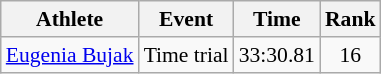<table class="wikitable" style="font-size:90%">
<tr>
<th>Athlete</th>
<th>Event</th>
<th>Time</th>
<th>Rank</th>
</tr>
<tr align=center>
<td align=left><a href='#'>Eugenia Bujak</a></td>
<td align=left>Time trial</td>
<td>33:30.81</td>
<td>16</td>
</tr>
</table>
